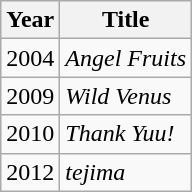<table class="wikitable">
<tr>
<th>Year</th>
<th>Title</th>
</tr>
<tr>
<td>2004</td>
<td><em>Angel Fruits</em></td>
</tr>
<tr>
<td>2009</td>
<td><em>Wild Venus</em></td>
</tr>
<tr>
<td>2010</td>
<td><em>Thank Yuu!</em></td>
</tr>
<tr>
<td>2012</td>
<td><em>tejima</em></td>
</tr>
</table>
